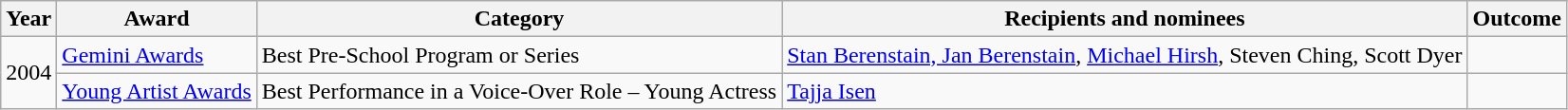<table class="wikitable">
<tr>
<th>Year</th>
<th>Award</th>
<th>Category</th>
<th>Recipients and nominees</th>
<th>Outcome</th>
</tr>
<tr>
<td rowspan=2>2004</td>
<td><a href='#'>Gemini Awards</a></td>
<td>Best Pre-School Program or Series</td>
<td><a href='#'>Stan Berenstain, Jan Berenstain</a>, <a href='#'>Michael Hirsh</a>, Steven Ching, Scott Dyer</td>
<td></td>
</tr>
<tr>
<td style="white-space:nowrap;"><a href='#'>Young Artist Awards</a></td>
<td style="white-space:nowrap;">Best Performance in a Voice-Over Role – Young Actress</td>
<td><a href='#'>Tajja Isen</a></td>
<td></td>
</tr>
</table>
